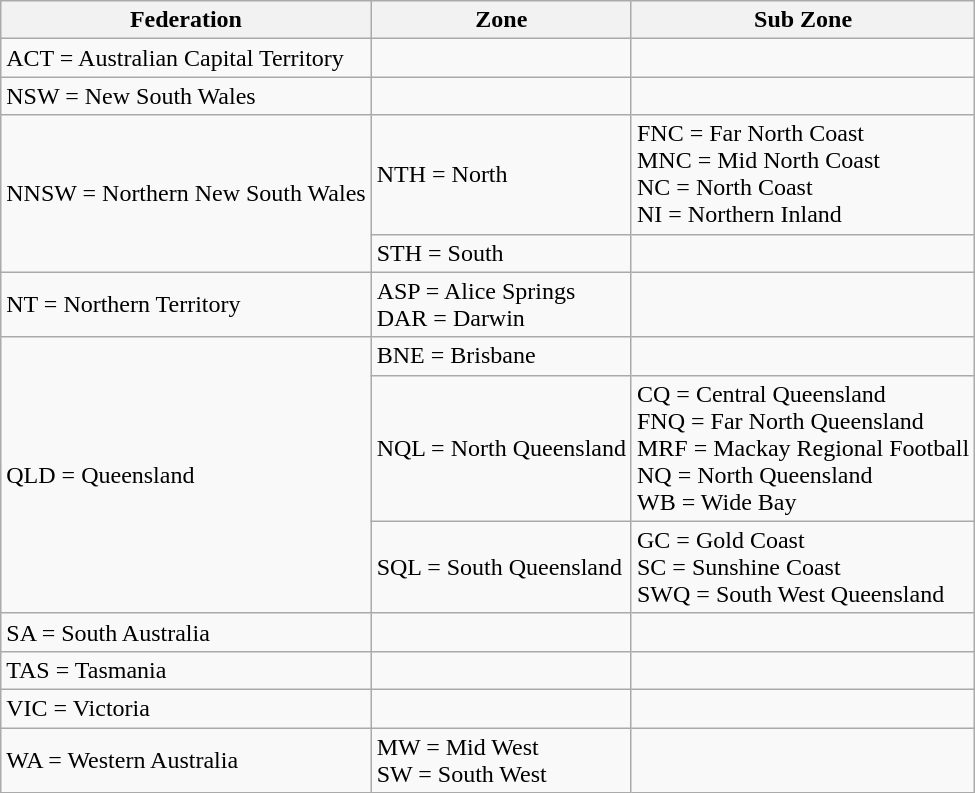<table class="wikitable">
<tr>
<th>Federation</th>
<th>Zone</th>
<th>Sub Zone</th>
</tr>
<tr>
<td>ACT = Australian Capital Territory</td>
<td></td>
<td></td>
</tr>
<tr>
<td>NSW = New South Wales</td>
<td></td>
<td></td>
</tr>
<tr>
<td rowspan=2>NNSW = Northern New South Wales</td>
<td>NTH = North</td>
<td>FNC = Far North Coast <br> MNC = Mid North Coast <br> NC = North Coast <br> NI = Northern Inland</td>
</tr>
<tr>
<td>STH = South</td>
<td></td>
</tr>
<tr>
<td>NT = Northern Territory</td>
<td>ASP = Alice Springs <br> DAR = Darwin</td>
<td></td>
</tr>
<tr>
<td rowspan=3>QLD = Queensland</td>
<td>BNE = Brisbane</td>
<td></td>
</tr>
<tr>
<td>NQL = North Queensland</td>
<td>CQ = Central Queensland <br> FNQ = Far North Queensland <br> MRF = Mackay Regional Football <br> NQ = North Queensland <br> WB = Wide Bay</td>
</tr>
<tr>
<td>SQL = South Queensland</td>
<td>GC = Gold Coast <br> SC = Sunshine Coast <br>  SWQ = South West Queensland</td>
</tr>
<tr>
<td>SA = South Australia</td>
<td></td>
<td></td>
</tr>
<tr>
<td>TAS = Tasmania</td>
<td></td>
<td></td>
</tr>
<tr>
<td>VIC = Victoria</td>
<td></td>
<td></td>
</tr>
<tr>
<td>WA = Western Australia</td>
<td>MW = Mid West <br> SW = South West</td>
<td></td>
</tr>
</table>
